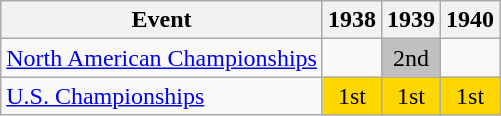<table class="wikitable">
<tr>
<th>Event</th>
<th>1938</th>
<th>1939</th>
<th>1940</th>
</tr>
<tr>
<td><a href='#'>North American Championships</a></td>
<td></td>
<td align="center" bgcolor="silver">2nd</td>
<td></td>
</tr>
<tr>
<td><a href='#'>U.S. Championships</a></td>
<td align="center" bgcolor="gold">1st</td>
<td align="center" bgcolor="gold">1st</td>
<td align="center" bgcolor="gold">1st</td>
</tr>
</table>
